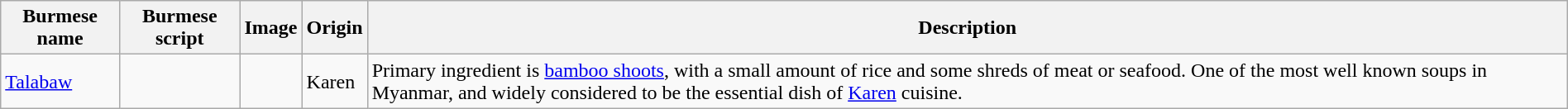<table class="wikitable sortable" style="width:100%;">
<tr>
<th>Burmese name</th>
<th>Burmese script</th>
<th>Image</th>
<th>Origin</th>
<th>Description</th>
</tr>
<tr>
<td><a href='#'>Talabaw</a></td>
<td></td>
<td></td>
<td>Karen</td>
<td>Primary ingredient is <a href='#'>bamboo shoots</a>, with a small amount of rice and some shreds of meat or seafood. One of the most well known soups in Myanmar, and widely considered to be the essential dish of <a href='#'>Karen</a> cuisine.</td>
</tr>
</table>
